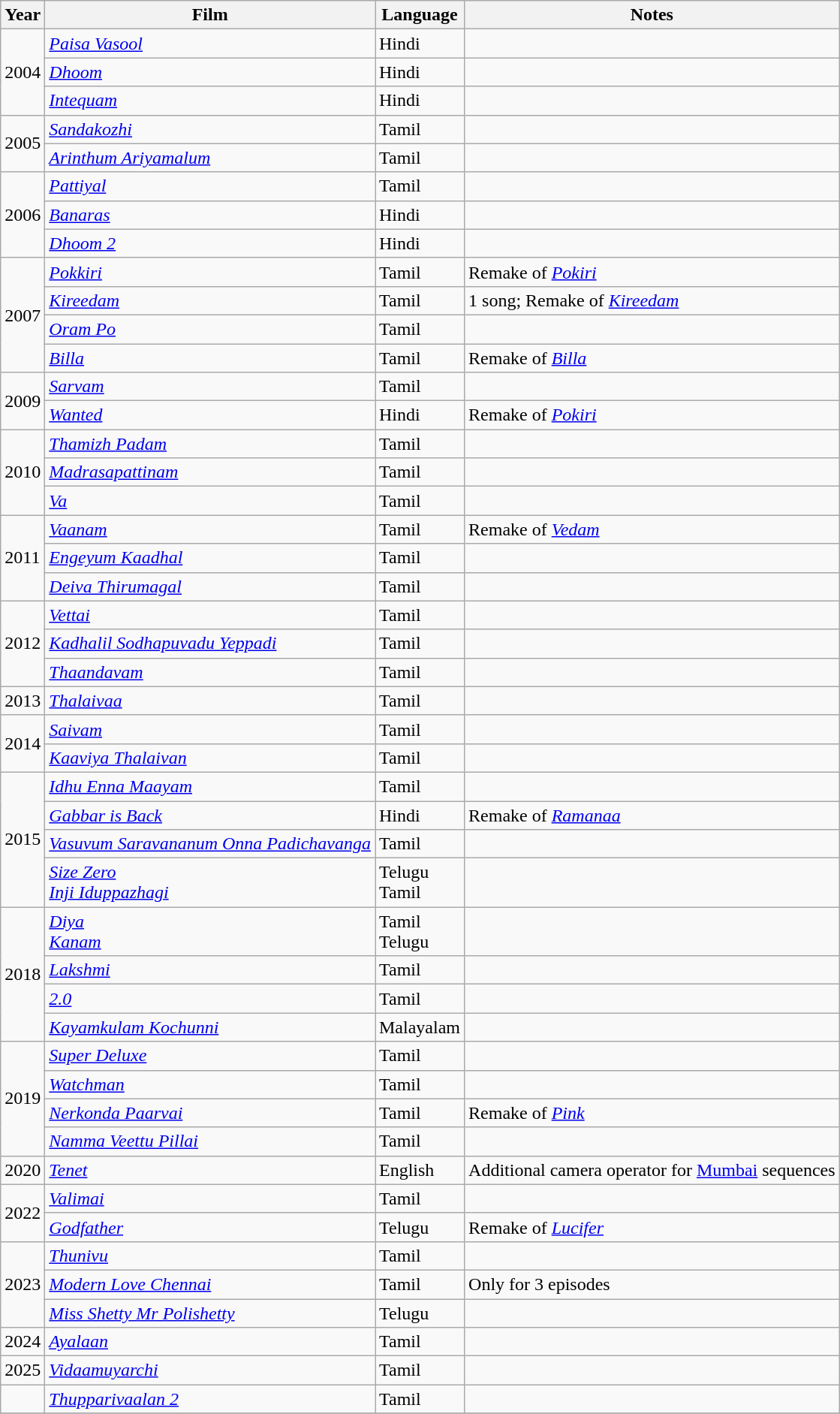<table class="wikitable">
<tr>
<th>Year</th>
<th>Film</th>
<th>Language</th>
<th>Notes</th>
</tr>
<tr>
<td rowspan="3">2004</td>
<td><em><a href='#'>Paisa Vasool</a></em></td>
<td>Hindi</td>
<td></td>
</tr>
<tr>
<td><em><a href='#'>Dhoom</a></em></td>
<td>Hindi</td>
<td></td>
</tr>
<tr>
<td><em><a href='#'>Intequam</a></em></td>
<td>Hindi</td>
<td></td>
</tr>
<tr>
<td rowspan="2">2005</td>
<td><em><a href='#'>Sandakozhi</a></em></td>
<td>Tamil</td>
<td></td>
</tr>
<tr>
<td><em><a href='#'>Arinthum Ariyamalum</a></em></td>
<td>Tamil</td>
<td></td>
</tr>
<tr>
<td rowspan="3">2006</td>
<td><em><a href='#'>Pattiyal</a></em></td>
<td>Tamil</td>
<td></td>
</tr>
<tr>
<td><em><a href='#'>Banaras</a></em></td>
<td>Hindi</td>
<td></td>
</tr>
<tr>
<td><em><a href='#'>Dhoom 2</a></em></td>
<td>Hindi</td>
<td></td>
</tr>
<tr>
<td rowspan="4">2007</td>
<td><em><a href='#'>Pokkiri</a></em></td>
<td>Tamil</td>
<td>Remake of <em><a href='#'>Pokiri</a></em></td>
</tr>
<tr>
<td><em><a href='#'>Kireedam</a></em></td>
<td>Tamil</td>
<td>1 song; Remake of <em><a href='#'>Kireedam</a></em></td>
</tr>
<tr>
<td><em><a href='#'>Oram Po</a></em></td>
<td>Tamil</td>
<td></td>
</tr>
<tr>
<td><em><a href='#'>Billa</a></em></td>
<td>Tamil</td>
<td>Remake of <em><a href='#'>Billa</a></em></td>
</tr>
<tr>
<td rowspan="2">2009</td>
<td><em><a href='#'>Sarvam</a></em></td>
<td>Tamil</td>
<td></td>
</tr>
<tr>
<td><em><a href='#'>Wanted</a></em></td>
<td>Hindi</td>
<td>Remake of <em><a href='#'>Pokiri</a></em></td>
</tr>
<tr>
<td rowspan="3">2010</td>
<td><em><a href='#'>Thamizh Padam</a></em></td>
<td>Tamil</td>
<td></td>
</tr>
<tr>
<td><em><a href='#'>Madrasapattinam</a></em></td>
<td>Tamil</td>
<td></td>
</tr>
<tr>
<td><em><a href='#'>Va</a></em></td>
<td>Tamil</td>
<td></td>
</tr>
<tr>
<td rowspan="3">2011</td>
<td><em><a href='#'>Vaanam</a></em></td>
<td>Tamil</td>
<td>Remake of <em><a href='#'>Vedam</a></em></td>
</tr>
<tr>
<td><em><a href='#'>Engeyum Kaadhal</a></em></td>
<td>Tamil</td>
<td></td>
</tr>
<tr>
<td><em><a href='#'>Deiva Thirumagal</a></em></td>
<td>Tamil</td>
<td></td>
</tr>
<tr>
<td rowspan="3">2012</td>
<td><em><a href='#'>Vettai</a></em></td>
<td>Tamil</td>
<td></td>
</tr>
<tr>
<td><em><a href='#'>Kadhalil Sodhapuvadu Yeppadi</a></em></td>
<td>Tamil</td>
<td></td>
</tr>
<tr>
<td><em><a href='#'>Thaandavam</a></em></td>
<td>Tamil</td>
<td></td>
</tr>
<tr>
<td>2013</td>
<td><em><a href='#'>Thalaivaa</a></em></td>
<td>Tamil</td>
<td></td>
</tr>
<tr>
<td rowspan="2">2014</td>
<td><em><a href='#'>Saivam</a></em></td>
<td>Tamil</td>
<td></td>
</tr>
<tr>
<td><em><a href='#'>Kaaviya Thalaivan</a></em></td>
<td>Tamil</td>
<td></td>
</tr>
<tr>
<td rowspan="4">2015</td>
<td><em><a href='#'>Idhu Enna Maayam</a></em></td>
<td>Tamil</td>
<td></td>
</tr>
<tr>
<td><em><a href='#'>Gabbar is Back</a></em></td>
<td>Hindi</td>
<td>Remake of <em><a href='#'>Ramanaa</a></em></td>
</tr>
<tr>
<td><em><a href='#'>Vasuvum Saravananum Onna Padichavanga</a></em></td>
<td>Tamil</td>
<td></td>
</tr>
<tr>
<td><em><a href='#'>Size Zero</a></em><br><em><a href='#'>Inji Iduppazhagi</a></em></td>
<td>Telugu<br>Tamil</td>
<td></td>
</tr>
<tr>
<td rowspan="4">2018</td>
<td><em><a href='#'>Diya</a></em><br><em><a href='#'>Kanam</a></em></td>
<td>Tamil<br>Telugu</td>
<td></td>
</tr>
<tr>
<td><em><a href='#'>Lakshmi</a></em></td>
<td>Tamil</td>
<td></td>
</tr>
<tr>
<td><em><a href='#'>2.0</a></em></td>
<td>Tamil</td>
<td></td>
</tr>
<tr>
<td><em><a href='#'>Kayamkulam Kochunni</a></em></td>
<td>Malayalam</td>
<td></td>
</tr>
<tr>
<td rowspan="4">2019</td>
<td><em><a href='#'>Super Deluxe</a></em></td>
<td>Tamil</td>
<td></td>
</tr>
<tr>
<td><em><a href='#'>Watchman</a></em></td>
<td>Tamil</td>
<td></td>
</tr>
<tr>
<td><em><a href='#'>Nerkonda Paarvai</a></em></td>
<td>Tamil</td>
<td>Remake of <em><a href='#'>Pink</a></em></td>
</tr>
<tr>
<td><em><a href='#'>Namma Veettu Pillai</a></em></td>
<td>Tamil</td>
<td></td>
</tr>
<tr>
<td>2020</td>
<td><em><a href='#'>Tenet</a></em></td>
<td>English</td>
<td>Additional camera operator for <a href='#'>Mumbai</a> sequences</td>
</tr>
<tr>
<td rowspan="2">2022</td>
<td><em><a href='#'>Valimai</a></em></td>
<td>Tamil</td>
<td></td>
</tr>
<tr>
<td><em><a href='#'>Godfather</a></em></td>
<td>Telugu</td>
<td>Remake of <em><a href='#'>Lucifer</a></em></td>
</tr>
<tr>
<td rowspan="3">2023</td>
<td><em><a href='#'>Thunivu</a></em></td>
<td>Tamil</td>
<td></td>
</tr>
<tr>
<td><em><a href='#'>Modern Love Chennai</a></em></td>
<td>Tamil</td>
<td>Only for 3 episodes</td>
</tr>
<tr>
<td><em><a href='#'>Miss Shetty Mr Polishetty</a></em></td>
<td>Telugu</td>
<td></td>
</tr>
<tr>
<td>2024</td>
<td><em><a href='#'>Ayalaan</a></em></td>
<td>Tamil</td>
<td></td>
</tr>
<tr>
<td>2025</td>
<td><em><a href='#'>Vidaamuyarchi</a></em></td>
<td>Tamil</td>
<td></td>
</tr>
<tr>
<td></td>
<td><em><a href='#'>Thupparivaalan 2</a></em></td>
<td>Tamil</td>
<td></td>
</tr>
<tr>
</tr>
</table>
